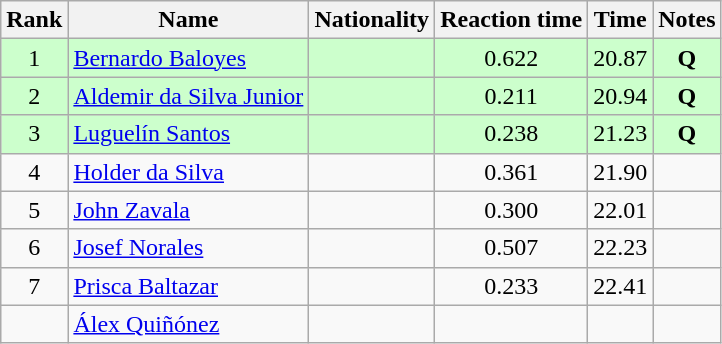<table class="wikitable sortable" style="text-align:center">
<tr>
<th>Rank</th>
<th>Name</th>
<th>Nationality</th>
<th>Reaction time</th>
<th>Time</th>
<th>Notes</th>
</tr>
<tr bgcolor=ccffcc>
<td>1</td>
<td align=left><a href='#'>Bernardo Baloyes</a></td>
<td align=left></td>
<td>0.622</td>
<td>20.87</td>
<td><strong>Q</strong></td>
</tr>
<tr bgcolor=ccffcc>
<td>2</td>
<td align=left><a href='#'>Aldemir da Silva Junior</a></td>
<td align=left></td>
<td>0.211</td>
<td>20.94</td>
<td><strong>Q</strong></td>
</tr>
<tr bgcolor=ccffcc>
<td>3</td>
<td align=left><a href='#'>Luguelín Santos</a></td>
<td align=left></td>
<td>0.238</td>
<td>21.23</td>
<td><strong>Q</strong></td>
</tr>
<tr>
<td>4</td>
<td align=left><a href='#'>Holder da Silva</a></td>
<td align=left></td>
<td>0.361</td>
<td>21.90</td>
<td></td>
</tr>
<tr>
<td>5</td>
<td align=left><a href='#'>John Zavala</a></td>
<td align=left></td>
<td>0.300</td>
<td>22.01</td>
<td></td>
</tr>
<tr>
<td>6</td>
<td align=left><a href='#'>Josef Norales</a></td>
<td align=left></td>
<td>0.507</td>
<td>22.23</td>
<td></td>
</tr>
<tr>
<td>7</td>
<td align=left><a href='#'>Prisca Baltazar</a></td>
<td align=left></td>
<td>0.233</td>
<td>22.41</td>
<td></td>
</tr>
<tr>
<td></td>
<td align=left><a href='#'>Álex Quiñónez</a></td>
<td align=left></td>
<td></td>
<td></td>
<td></td>
</tr>
</table>
